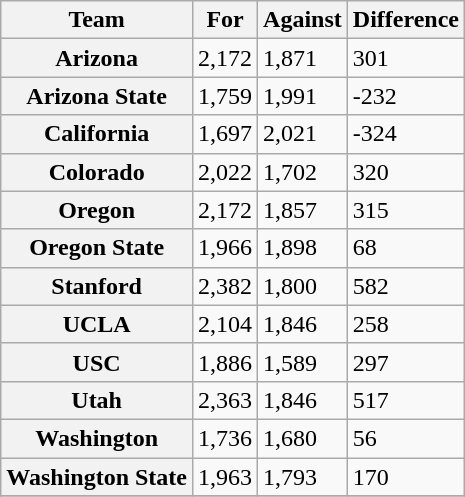<table class="wikitable sortable">
<tr>
<th scope="col">Team</th>
<th scope="col">For</th>
<th scope="col">Against</th>
<th scope="col">Difference</th>
</tr>
<tr>
<th style=>Arizona</th>
<td>2,172</td>
<td>1,871</td>
<td>301</td>
</tr>
<tr>
<th style=>Arizona State</th>
<td>1,759</td>
<td>1,991</td>
<td>-232</td>
</tr>
<tr>
<th style=>California</th>
<td>1,697</td>
<td>2,021</td>
<td>-324</td>
</tr>
<tr>
<th style=>Colorado</th>
<td>2,022</td>
<td>1,702</td>
<td>320</td>
</tr>
<tr>
<th style=>Oregon</th>
<td>2,172</td>
<td>1,857</td>
<td>315</td>
</tr>
<tr>
<th style=>Oregon State</th>
<td>1,966</td>
<td>1,898</td>
<td>68</td>
</tr>
<tr>
<th style=>Stanford</th>
<td>2,382</td>
<td>1,800</td>
<td>582</td>
</tr>
<tr>
<th style=>UCLA</th>
<td>2,104</td>
<td>1,846</td>
<td>258</td>
</tr>
<tr>
<th style=>USC</th>
<td>1,886</td>
<td>1,589</td>
<td>297</td>
</tr>
<tr>
<th style=>Utah</th>
<td>2,363</td>
<td>1,846</td>
<td>517</td>
</tr>
<tr>
<th style=>Washington</th>
<td>1,736</td>
<td>1,680</td>
<td>56</td>
</tr>
<tr>
<th style=>Washington State</th>
<td>1,963</td>
<td>1,793</td>
<td>170</td>
</tr>
<tr>
</tr>
</table>
